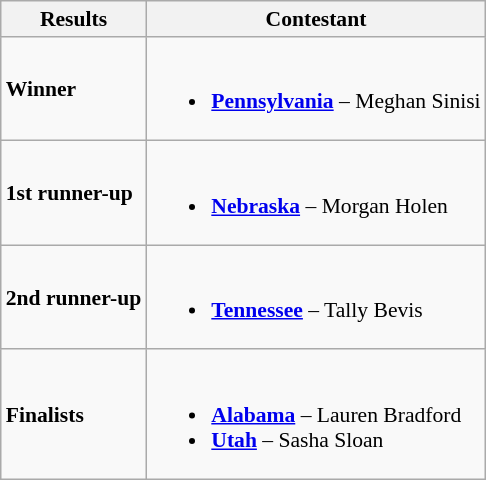<table class="wikitable" style="font-size:90%;">
<tr>
<th>Results</th>
<th>Contestant</th>
</tr>
<tr>
<td><strong>Winner</strong></td>
<td><br><ul><li> <strong><a href='#'>Pennsylvania</a></strong> – Meghan Sinisi</li></ul></td>
</tr>
<tr>
<td><strong>1st runner-up</strong></td>
<td><br><ul><li> <strong><a href='#'>Nebraska</a></strong> – Morgan Holen</li></ul></td>
</tr>
<tr>
<td><strong>2nd runner-up</strong></td>
<td><br><ul><li> <strong><a href='#'>Tennessee</a></strong> – Tally Bevis</li></ul></td>
</tr>
<tr>
<td rowspan=2><strong>Finalists</strong></td>
<td><br><ul><li> <strong><a href='#'>Alabama</a></strong> – Lauren Bradford</li><li> <strong><a href='#'>Utah</a></strong> – Sasha Sloan</li></ul></td>
</tr>
</table>
